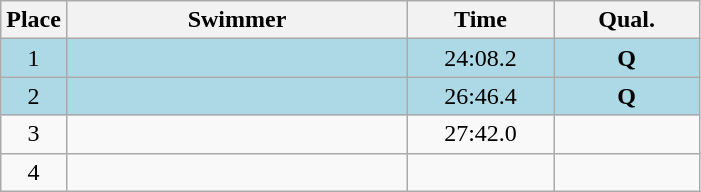<table class=wikitable style="text-align:center">
<tr>
<th>Place</th>
<th width=220>Swimmer</th>
<th width=90>Time</th>
<th width=90>Qual.</th>
</tr>
<tr bgcolor=lightblue>
<td>1</td>
<td align=left></td>
<td>24:08.2</td>
<td><strong>Q</strong></td>
</tr>
<tr bgcolor=lightblue>
<td>2</td>
<td align=left></td>
<td>26:46.4</td>
<td><strong>Q</strong></td>
</tr>
<tr>
<td>3</td>
<td align=left></td>
<td>27:42.0</td>
<td></td>
</tr>
<tr>
<td>4</td>
<td align=left></td>
<td></td>
<td></td>
</tr>
</table>
